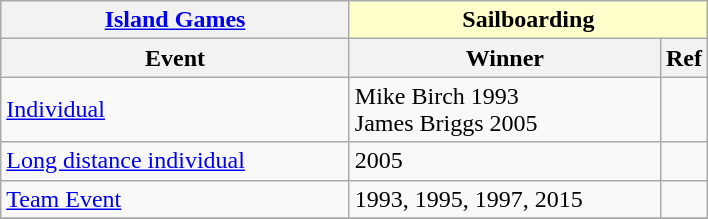<table class="wikitable collapsible collapsed">
<tr>
<th><a href='#'>Island Games</a></th>
<th colspan=2 style="background:#ffc;">Sailboarding </th>
</tr>
<tr>
<th width=225>Event</th>
<th width=200>Winner</th>
<th>Ref</th>
</tr>
<tr>
<td><a href='#'>Individual</a></td>
<td>Mike Birch 1993 <br> James Briggs 2005</td>
<td></td>
</tr>
<tr>
<td><a href='#'>Long distance individual</a></td>
<td>2005</td>
<td></td>
</tr>
<tr>
<td><a href='#'>Team Event</a></td>
<td>1993, 1995, 1997, 2015</td>
<td></td>
</tr>
<tr>
</tr>
</table>
